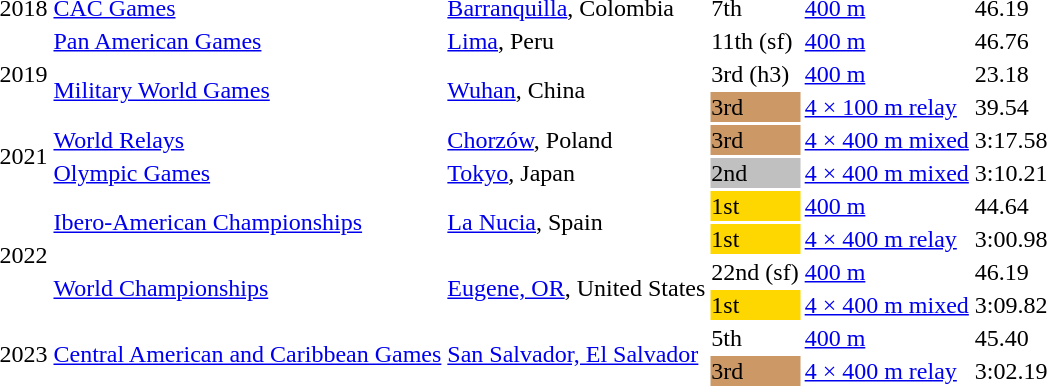<table>
<tr>
<td>2018</td>
<td><a href='#'>CAC Games</a></td>
<td><a href='#'>Barranquilla</a>, Colombia</td>
<td>7th</td>
<td><a href='#'>400 m</a></td>
<td>46.19</td>
</tr>
<tr>
<td rowspan=3>2019</td>
<td><a href='#'>Pan American Games</a></td>
<td><a href='#'>Lima</a>, Peru</td>
<td>11th (sf)</td>
<td><a href='#'>400 m</a></td>
<td>46.76</td>
</tr>
<tr>
<td rowspan=2><a href='#'>Military World Games</a></td>
<td rowspan=2><a href='#'>Wuhan</a>, China</td>
<td>3rd (h3)</td>
<td><a href='#'>400 m</a></td>
<td>23.18</td>
</tr>
<tr>
<td bgcolor=cc9966>3rd</td>
<td><a href='#'>4 × 100 m relay</a></td>
<td>39.54</td>
</tr>
<tr>
<td rowspan=2>2021</td>
<td><a href='#'>World Relays</a></td>
<td><a href='#'>Chorzów</a>, Poland</td>
<td bgcolor=cc9966>3rd</td>
<td><a href='#'>4 × 400 m mixed</a></td>
<td>3:17.58</td>
</tr>
<tr>
<td><a href='#'>Olympic Games</a></td>
<td><a href='#'>Tokyo</a>, Japan</td>
<td bgcolor=silver>2nd</td>
<td><a href='#'>4 × 400 m mixed</a></td>
<td>3:10.21 </td>
</tr>
<tr>
<td rowspan=4>2022</td>
<td rowspan=2><a href='#'>Ibero-American Championships</a></td>
<td rowspan=2><a href='#'>La Nucia</a>, Spain</td>
<td bgcolor=gold>1st</td>
<td><a href='#'>400 m</a></td>
<td>44.64 </td>
</tr>
<tr>
<td bgcolor=gold>1st</td>
<td><a href='#'>4 × 400 m relay</a></td>
<td>3:00.98 </td>
</tr>
<tr>
<td rowspan=2><a href='#'>World Championships</a></td>
<td rowspan=2><a href='#'>Eugene, OR</a>, United States</td>
<td>22nd (sf)</td>
<td><a href='#'>400 m</a></td>
<td>46.19</td>
</tr>
<tr>
<td bgcolor=gold>1st</td>
<td><a href='#'>4 × 400 m mixed</a></td>
<td>3:09.82  </td>
</tr>
<tr>
<td rowspan=2>2023</td>
<td rowspan=2><a href='#'>Central American and Caribbean Games</a></td>
<td rowspan=2><a href='#'>San Salvador, El Salvador</a></td>
<td>5th</td>
<td><a href='#'>400 m</a></td>
<td>45.40</td>
</tr>
<tr>
<td bgcolor=cc9966>3rd</td>
<td><a href='#'>4 × 400 m relay</a></td>
<td>3:02.19</td>
</tr>
</table>
